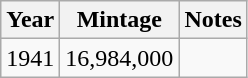<table class="wikitable">
<tr>
<th scope="col">Year</th>
<th scope="col">Mintage</th>
<th scope="col">Notes</th>
</tr>
<tr>
<td>1941</td>
<td>16,984,000</td>
<td></td>
</tr>
</table>
